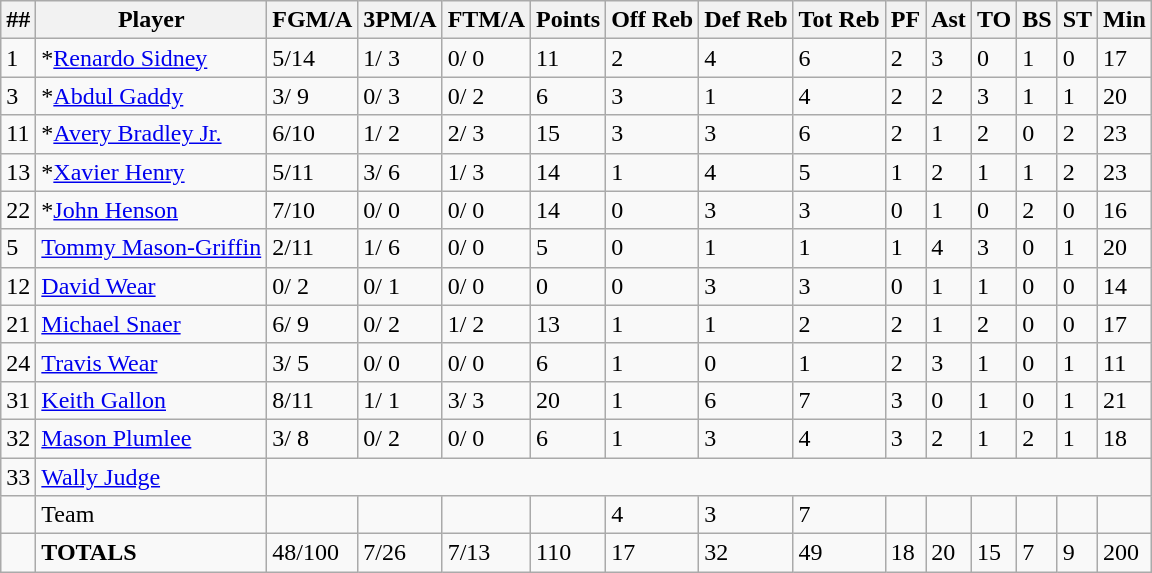<table class="wikitable sortable">
<tr>
<th>##</th>
<th>Player</th>
<th>FGM/A</th>
<th>3PM/A</th>
<th>FTM/A</th>
<th>Points</th>
<th>Off Reb</th>
<th>Def Reb</th>
<th>Tot Reb</th>
<th>PF</th>
<th>Ast</th>
<th>TO</th>
<th>BS</th>
<th>ST</th>
<th>Min</th>
</tr>
<tr>
<td>1</td>
<td>*<a href='#'>Renardo Sidney</a></td>
<td>5/14</td>
<td>1/ 3</td>
<td>0/ 0</td>
<td>11</td>
<td>2</td>
<td>4</td>
<td>6</td>
<td>2</td>
<td>3</td>
<td>0</td>
<td>1</td>
<td>0</td>
<td>17</td>
</tr>
<tr>
<td>3</td>
<td>*<a href='#'>Abdul Gaddy</a></td>
<td>3/ 9</td>
<td>0/ 3</td>
<td>0/ 2</td>
<td>6</td>
<td>3</td>
<td>1</td>
<td>4</td>
<td>2</td>
<td>2</td>
<td>3</td>
<td>1</td>
<td>1</td>
<td>20</td>
</tr>
<tr>
<td>11</td>
<td>*<a href='#'>Avery Bradley Jr.</a></td>
<td>6/10</td>
<td>1/ 2</td>
<td>2/ 3</td>
<td>15</td>
<td>3</td>
<td>3</td>
<td>6</td>
<td>2</td>
<td>1</td>
<td>2</td>
<td>0</td>
<td>2</td>
<td>23</td>
</tr>
<tr>
<td>13</td>
<td>*<a href='#'>Xavier Henry</a></td>
<td>5/11</td>
<td>3/ 6</td>
<td>1/ 3</td>
<td>14</td>
<td>1</td>
<td>4</td>
<td>5</td>
<td>1</td>
<td>2</td>
<td>1</td>
<td>1</td>
<td>2</td>
<td>23</td>
</tr>
<tr>
<td>22</td>
<td>*<a href='#'>John Henson</a></td>
<td>7/10</td>
<td>0/ 0</td>
<td>0/ 0</td>
<td>14</td>
<td>0</td>
<td>3</td>
<td>3</td>
<td>0</td>
<td>1</td>
<td>0</td>
<td>2</td>
<td>0</td>
<td>16</td>
</tr>
<tr>
<td>5</td>
<td><a href='#'>Tommy Mason-Griffin</a></td>
<td>2/11</td>
<td>1/ 6</td>
<td>0/ 0</td>
<td>5</td>
<td>0</td>
<td>1</td>
<td>1</td>
<td>1</td>
<td>4</td>
<td>3</td>
<td>0</td>
<td>1</td>
<td>20</td>
</tr>
<tr>
<td>12</td>
<td><a href='#'>David Wear</a></td>
<td>0/ 2</td>
<td>0/ 1</td>
<td>0/ 0</td>
<td>0</td>
<td>0</td>
<td>3</td>
<td>3</td>
<td>0</td>
<td>1</td>
<td>1</td>
<td>0</td>
<td>0</td>
<td>14</td>
</tr>
<tr>
<td>21</td>
<td><a href='#'>Michael Snaer</a></td>
<td>6/ 9</td>
<td>0/ 2</td>
<td>1/ 2</td>
<td>13</td>
<td>1</td>
<td>1</td>
<td>2</td>
<td>2</td>
<td>1</td>
<td>2</td>
<td>0</td>
<td>0</td>
<td>17</td>
</tr>
<tr>
<td>24</td>
<td><a href='#'>Travis Wear</a></td>
<td>3/ 5</td>
<td>0/ 0</td>
<td>0/ 0</td>
<td>6</td>
<td>1</td>
<td>0</td>
<td>1</td>
<td>2</td>
<td>3</td>
<td>1</td>
<td>0</td>
<td>1</td>
<td>11</td>
</tr>
<tr>
<td>31</td>
<td><a href='#'>Keith Gallon</a></td>
<td>8/11</td>
<td>1/ 1</td>
<td>3/ 3</td>
<td>20</td>
<td>1</td>
<td>6</td>
<td>7</td>
<td>3</td>
<td>0</td>
<td>1</td>
<td>0</td>
<td>1</td>
<td>21</td>
</tr>
<tr>
<td>32</td>
<td><a href='#'>Mason Plumlee</a></td>
<td>3/ 8</td>
<td>0/ 2</td>
<td>0/ 0</td>
<td>6</td>
<td>1</td>
<td>3</td>
<td>4</td>
<td>3</td>
<td>2</td>
<td>1</td>
<td>2</td>
<td>1</td>
<td>18</td>
</tr>
<tr>
<td>33</td>
<td><a href='#'>Wally Judge</a></td>
<td colspan=13></td>
</tr>
<tr>
<td></td>
<td>Team</td>
<td></td>
<td></td>
<td></td>
<td></td>
<td>4</td>
<td>3</td>
<td>7</td>
<td></td>
<td></td>
<td></td>
<td></td>
<td></td>
<td></td>
</tr>
<tr>
<td></td>
<td><strong>TOTALS</strong></td>
<td>48/100</td>
<td>7/26</td>
<td>7/13</td>
<td>110</td>
<td>17</td>
<td>32</td>
<td>49</td>
<td>18</td>
<td>20</td>
<td>15</td>
<td>7</td>
<td>9</td>
<td>200</td>
</tr>
</table>
